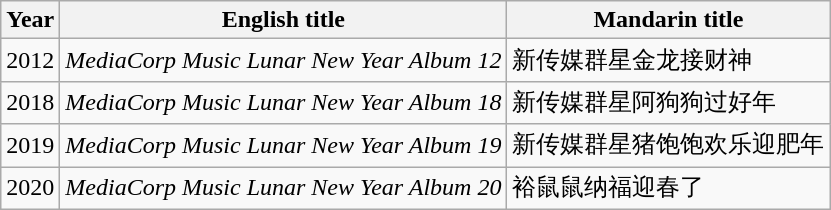<table class="wikitable sortable">
<tr>
<th>Year</th>
<th>English title</th>
<th>Mandarin title</th>
</tr>
<tr>
<td>2012</td>
<td><em>MediaCorp Music Lunar New Year Album 12</em></td>
<td>新传媒群星金龙接财神</td>
</tr>
<tr>
<td>2018</td>
<td><em>MediaCorp Music Lunar New Year Album 18</em></td>
<td>新传媒群星阿狗狗过好年</td>
</tr>
<tr>
<td>2019</td>
<td><em>MediaCorp Music Lunar New Year Album 19</em></td>
<td>新传媒群星猪饱饱欢乐迎肥年</td>
</tr>
<tr>
<td>2020</td>
<td><em>MediaCorp Music Lunar New Year Album 20</em></td>
<td>裕鼠鼠纳福迎春了</td>
</tr>
</table>
